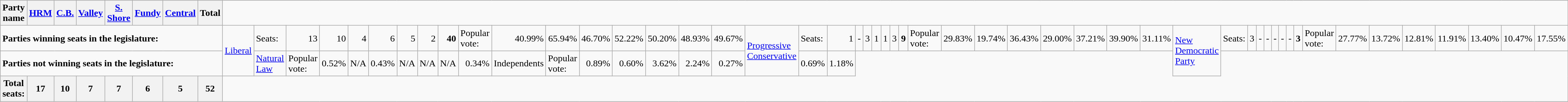<table class="wikitable">
<tr>
<th align="center" colspan="3">Party name</th>
<th align="center" width="45"><a href='#'>HRM</a></th>
<th align="center" width="45"><a href='#'>C.B.</a></th>
<th align="center" width="45"><a href='#'>Valley</a></th>
<th align="center" width="48"><a href='#'>S. Shore</a></th>
<th align="center" width="45"><a href='#'>Fundy</a></th>
<th align="center" width="45"><a href='#'>Central</a></th>
<th align="center" width="45">Total</th>
</tr>
<tr>
<td colspan=10><strong>Parties winning seats in the legislature:</strong><br></td>
<td rowspan="2"><a href='#'>Liberal</a></td>
<td>Seats:</td>
<td align="right">13</td>
<td align="right">10</td>
<td align="right">4</td>
<td align="right">6</td>
<td align="right">5</td>
<td align="right">2</td>
<td align="right"><strong>40</strong><br></td>
<td>Popular vote:</td>
<td align="right">40.99%</td>
<td align="right">65.94%</td>
<td align="right">46.70%</td>
<td align="right">52.22%</td>
<td align="right">50.20%</td>
<td align="right">48.93%</td>
<td align="right">49.67%<br></td>
<td rowspan="2"><a href='#'>Progressive Conservative</a></td>
<td>Seats:</td>
<td align="right">1</td>
<td align="right">-</td>
<td align="right">3</td>
<td align="right">1</td>
<td align="right">1</td>
<td align="right">3</td>
<td align="right"><strong>9</strong><br></td>
<td>Popular vote:</td>
<td align="right">29.83%</td>
<td align="right">19.74%</td>
<td align="right">36.43%</td>
<td align="right">29.00%</td>
<td align="right">37.21%</td>
<td align="right">39.90%</td>
<td align="right">31.11%<br></td>
<td rowspan="2"><a href='#'>New Democratic Party</a></td>
<td>Seats:</td>
<td align="right">3</td>
<td align="right">-</td>
<td align="right">-</td>
<td align="right">-</td>
<td align="right">-</td>
<td align="right">-</td>
<td align="right"><strong>3</strong><br></td>
<td>Popular vote:</td>
<td align="right">27.77%</td>
<td align="right">13.72%</td>
<td align="right">12.81%</td>
<td align="right">11.91%</td>
<td align="right">13.40%</td>
<td align="right">10.47%</td>
<td align="right">17.55%</td>
</tr>
<tr>
<td colspan=10><strong>Parties not winning seats in the legislature:</strong><br></td>
<td><a href='#'>Natural Law</a></td>
<td>Popular vote:</td>
<td align="right">0.52%</td>
<td align="right">N/A</td>
<td align="right">0.43%</td>
<td align="right">N/A</td>
<td align="right">N/A</td>
<td align="right">N/A</td>
<td align="right">0.34%<br></td>
<td>Independents</td>
<td>Popular vote:</td>
<td align="right">0.89%</td>
<td align="right">0.60%</td>
<td align="right">3.62%</td>
<td align="right">2.24%</td>
<td align="right">0.27%</td>
<td align="right">0.69%</td>
<td align="right">1.18%</td>
</tr>
<tr>
<th colspan=3>Total seats:</th>
<th align="right">17</th>
<th align="right">10</th>
<th align="right">7</th>
<th align="right">7</th>
<th align="right">6</th>
<th align="right">5</th>
<th align="right">52</th>
</tr>
</table>
